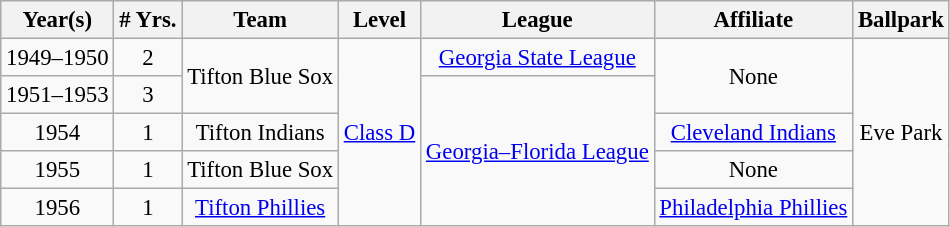<table class="wikitable" style="text-align:center; font-size: 95%;">
<tr>
<th>Year(s)</th>
<th># Yrs.</th>
<th>Team</th>
<th>Level</th>
<th>League</th>
<th>Affiliate</th>
<th>Ballpark</th>
</tr>
<tr>
<td>1949–1950</td>
<td>2</td>
<td rowspan=2>Tifton Blue Sox</td>
<td rowspan=5><a href='#'>Class D</a></td>
<td><a href='#'>Georgia State League</a></td>
<td rowspan=2>None</td>
<td rowspan=5>Eve Park</td>
</tr>
<tr>
<td>1951–1953</td>
<td>3</td>
<td rowspan=4><a href='#'>Georgia–Florida League</a></td>
</tr>
<tr>
<td>1954</td>
<td>1</td>
<td>Tifton Indians</td>
<td><a href='#'>Cleveland Indians</a></td>
</tr>
<tr>
<td>1955</td>
<td>1</td>
<td>Tifton Blue Sox</td>
<td>None</td>
</tr>
<tr>
<td>1956</td>
<td>1</td>
<td><a href='#'>Tifton Phillies</a></td>
<td><a href='#'>Philadelphia Phillies</a></td>
</tr>
</table>
